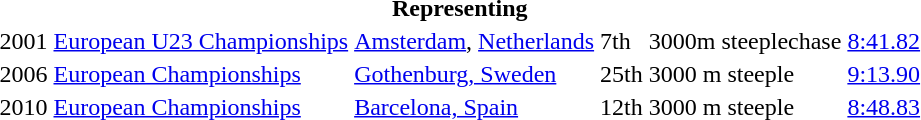<table>
<tr>
<th colspan="6">Representing </th>
</tr>
<tr>
<td>2001</td>
<td><a href='#'>European U23 Championships</a></td>
<td><a href='#'>Amsterdam</a>, <a href='#'>Netherlands</a></td>
<td>7th</td>
<td>3000m steeplechase</td>
<td><a href='#'>8:41.82</a></td>
</tr>
<tr>
<td>2006</td>
<td><a href='#'>European Championships</a></td>
<td><a href='#'>Gothenburg, Sweden</a></td>
<td>25th</td>
<td>3000 m steeple</td>
<td><a href='#'>9:13.90</a></td>
</tr>
<tr>
<td>2010</td>
<td><a href='#'>European Championships</a></td>
<td><a href='#'>Barcelona, Spain</a></td>
<td>12th</td>
<td>3000 m steeple</td>
<td><a href='#'>8:48.83</a></td>
</tr>
</table>
